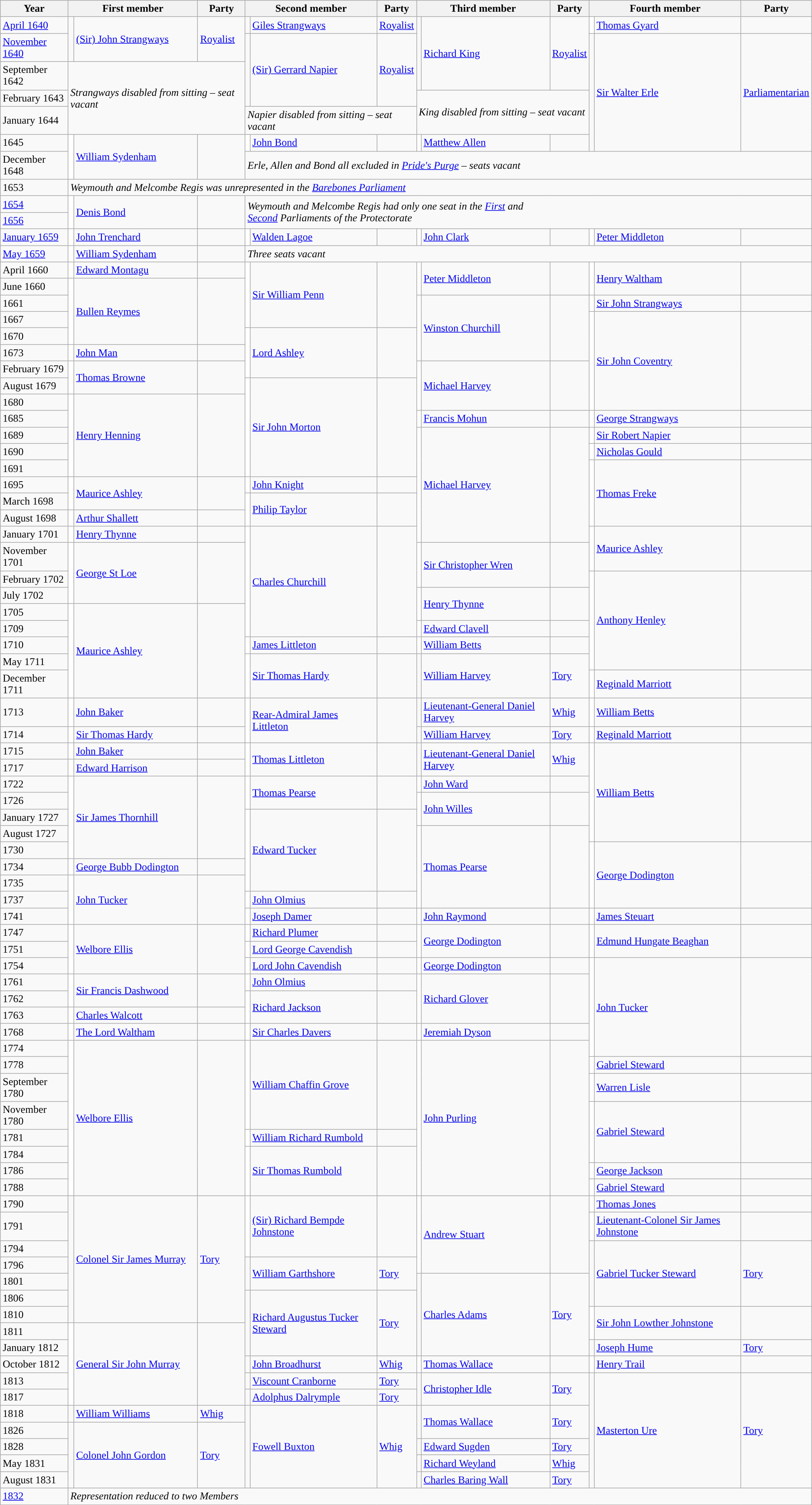<table class="wikitable">
<tr>
<th>Year</th>
<th colspan="2">First member</th>
<th>Party</th>
<th colspan="2">Second member</th>
<th>Party</th>
<th colspan="2">Third member</th>
<th>Party</th>
<th colspan="2">Fourth member</th>
<th>Party</th>
</tr>
<tr>
<td><a href='#'>April 1640</a></td>
<td rowspan="2" style="color:inherit;background-color: "></td>
<td rowspan="2"><a href='#'>(Sir) John Strangways</a></td>
<td rowspan="2"><a href='#'>Royalist</a></td>
<td style="color:inherit;background-color: "></td>
<td><a href='#'>Giles Strangways</a></td>
<td><a href='#'>Royalist</a></td>
<td rowspan="3" style="color:inherit;background-color: "></td>
<td rowspan="3"><a href='#'>Richard King</a></td>
<td rowspan="3"><a href='#'>Royalist</a></td>
<td style="color:inherit;background-color: white"></td>
<td><a href='#'>Thomas Gyard</a></td>
<td></td>
</tr>
<tr>
<td><a href='#'>November 1640</a></td>
<td rowspan="3" style="color:inherit;background-color: "></td>
<td rowspan="3"><a href='#'>(Sir) Gerrard Napier</a></td>
<td rowspan="3"><a href='#'>Royalist</a></td>
<td rowspan="5" style="color:inherit;background-color: "></td>
<td rowspan="5"><a href='#'>Sir Walter Erle</a></td>
<td rowspan="5"><a href='#'>Parliamentarian</a></td>
</tr>
<tr>
<td>September 1642</td>
<td colspan="3" rowspan="3"><em>Strangways disabled from sitting – seat vacant</em></td>
</tr>
<tr>
<td>February 1643</td>
<td colspan="3" rowspan="2"><em>King disabled from sitting – seat vacant</em></td>
</tr>
<tr>
<td>January 1644</td>
<td colspan="3"><em>Napier disabled from sitting – seat vacant</em></td>
</tr>
<tr>
<td>1645</td>
<td rowspan="2" style="color:inherit;background-color: white"></td>
<td rowspan="2"><a href='#'>William Sydenham</a></td>
<td rowspan="2"></td>
<td style="color:inherit;background-color: white"></td>
<td><a href='#'>John Bond</a></td>
<td></td>
<td style="color:inherit;background-color: white"></td>
<td><a href='#'>Matthew Allen</a></td>
<td></td>
</tr>
<tr>
<td>December 1648</td>
<td colspan="9"><em>Erle, Allen and Bond all excluded in <a href='#'>Pride's Purge</a> – seats vacant</em></td>
</tr>
<tr>
<td>1653</td>
<td colspan="12"><em>Weymouth and Melcombe Regis was unrepresented in the <a href='#'>Barebones Parliament</a></em></td>
</tr>
<tr>
<td><a href='#'>1654</a></td>
<td rowspan="2" style="color:inherit;background-color: white"></td>
<td rowspan="2"><a href='#'>Denis Bond</a></td>
<td rowspan="2"></td>
<td rowspan="2" colspan="9"><em>Weymouth and Melcombe Regis had only one seat in the <a href='#'>First</a> and <br><a href='#'>Second</a> Parliaments of the Protectorate</em></td>
</tr>
<tr>
<td><a href='#'>1656</a></td>
</tr>
<tr>
<td><a href='#'>January 1659</a></td>
<td style="color:inherit;background-color: white"></td>
<td><a href='#'>John Trenchard</a></td>
<td></td>
<td style="color:inherit;background-color: white"></td>
<td><a href='#'>Walden Lagoe</a></td>
<td></td>
<td style="color:inherit;background-color: white"></td>
<td><a href='#'>John Clark</a></td>
<td></td>
<td style="color:inherit;background-color: white"></td>
<td><a href='#'>Peter Middleton</a></td>
<td></td>
</tr>
<tr>
<td><a href='#'>May 1659</a></td>
<td style="color:inherit;background-color: white"></td>
<td><a href='#'>William Sydenham</a></td>
<td></td>
<td colspan="9"><em>Three seats vacant</em></td>
</tr>
<tr>
<td>April 1660</td>
<td style="color:inherit;background-color: white"></td>
<td><a href='#'>Edward Montagu</a></td>
<td></td>
<td rowspan="4" style="color:inherit;background-color: white"></td>
<td rowspan="4"><a href='#'>Sir William Penn</a></td>
<td rowspan="4"></td>
<td rowspan="2" style="color:inherit;background-color: white"></td>
<td rowspan="2"><a href='#'>Peter Middleton</a></td>
<td rowspan="2"></td>
<td rowspan="2" style="color:inherit;background-color: white"></td>
<td rowspan="2"><a href='#'>Henry Waltham</a></td>
<td rowspan="2"></td>
</tr>
<tr>
<td>June 1660</td>
<td rowspan="4" style="color:inherit;background-color: white"></td>
<td rowspan="4"><a href='#'>Bullen Reymes</a></td>
<td rowspan="4"></td>
</tr>
<tr>
<td>1661</td>
<td rowspan="4" style="color:inherit;background-color: white"></td>
<td rowspan="4"><a href='#'>Winston Churchill</a></td>
<td rowspan="4"></td>
<td style="color:inherit;background-color: white"></td>
<td><a href='#'>Sir John Strangways</a></td>
<td></td>
</tr>
<tr>
<td>1667</td>
<td rowspan="6" style="color:inherit;background-color: white"></td>
<td rowspan="6"><a href='#'>Sir John Coventry</a></td>
<td rowspan="6"></td>
</tr>
<tr>
<td>1670</td>
<td rowspan="3" style="color:inherit;background-color: white"></td>
<td rowspan="3"><a href='#'>Lord Ashley</a></td>
<td rowspan="3"></td>
</tr>
<tr>
<td>1673</td>
<td style="color:inherit;background-color: white"></td>
<td><a href='#'>John Man</a></td>
<td></td>
</tr>
<tr>
<td>February 1679</td>
<td rowspan="2" style="color:inherit;background-color: white"></td>
<td rowspan="2"><a href='#'>Thomas Browne</a></td>
<td rowspan="2"></td>
<td rowspan="3" style="color:inherit;background-color: white"></td>
<td rowspan="3"><a href='#'>Michael Harvey</a></td>
<td rowspan="3"></td>
</tr>
<tr>
<td>August 1679</td>
<td rowspan="6" style="color:inherit;background-color: white"></td>
<td rowspan="6"><a href='#'>Sir John Morton</a></td>
<td rowspan="6"></td>
</tr>
<tr>
<td>1680</td>
<td rowspan="5" style="color:inherit;background-color: white"></td>
<td rowspan="5"><a href='#'>Henry Henning</a></td>
<td rowspan="5"></td>
</tr>
<tr>
<td>1685</td>
<td style="color:inherit;background-color: white"></td>
<td><a href='#'>Francis Mohun</a></td>
<td></td>
<td style="color:inherit;background-color: white"></td>
<td><a href='#'>George Strangways</a></td>
<td></td>
</tr>
<tr>
<td>1689</td>
<td rowspan="7" style="color:inherit;background-color: white"></td>
<td rowspan="7"><a href='#'>Michael Harvey</a></td>
<td rowspan="7"></td>
<td style="color:inherit;background-color: white"></td>
<td><a href='#'>Sir Robert Napier</a></td>
<td></td>
</tr>
<tr>
<td>1690</td>
<td style="color:inherit;background-color: white"></td>
<td><a href='#'>Nicholas Gould</a></td>
<td></td>
</tr>
<tr>
<td>1691</td>
<td rowspan="4" style="color:inherit;background-color: white"></td>
<td rowspan="4"><a href='#'>Thomas Freke</a></td>
<td rowspan="4"></td>
</tr>
<tr>
<td>1695</td>
<td rowspan="2" style="color:inherit;background-color: white"></td>
<td rowspan="2"><a href='#'>Maurice Ashley</a></td>
<td rowspan="2"></td>
<td style="color:inherit;background-color: white"></td>
<td><a href='#'>John Knight</a></td>
<td></td>
</tr>
<tr>
<td>March 1698</td>
<td rowspan="2" style="color:inherit;background-color: white"></td>
<td rowspan="2"><a href='#'>Philip Taylor</a></td>
<td rowspan="2"></td>
</tr>
<tr>
<td>August 1698</td>
<td style="color:inherit;background-color: white"></td>
<td><a href='#'>Arthur Shallett</a></td>
<td></td>
</tr>
<tr>
<td>January 1701</td>
<td style="color:inherit;background-color: white"></td>
<td><a href='#'>Henry Thynne</a></td>
<td></td>
<td rowspan="6" style="color:inherit;background-color: white"></td>
<td rowspan="6"><a href='#'>Charles Churchill</a></td>
<td rowspan="6"></td>
<td rowspan="2" style="color:inherit;background-color: white"></td>
<td rowspan="2"><a href='#'>Maurice Ashley</a></td>
<td rowspan="2"></td>
</tr>
<tr>
<td>November 1701</td>
<td rowspan="3" style="color:inherit;background-color: white"></td>
<td rowspan="3"><a href='#'>George St Loe</a></td>
<td rowspan="3"></td>
<td rowspan="2" style="color:inherit;background-color: white"></td>
<td rowspan="2"><a href='#'>Sir Christopher Wren</a></td>
<td rowspan="2"></td>
</tr>
<tr>
<td>February 1702</td>
<td rowspan="6" style="color:inherit;background-color: white"></td>
<td rowspan="6"><a href='#'>Anthony Henley</a></td>
<td rowspan="6"></td>
</tr>
<tr>
<td>July 1702</td>
<td rowspan="2" style="color:inherit;background-color: white"></td>
<td rowspan="2"><a href='#'>Henry Thynne</a></td>
<td rowspan="2"></td>
</tr>
<tr>
<td>1705</td>
<td rowspan="5" style="color:inherit;background-color: white"></td>
<td rowspan="5"><a href='#'>Maurice Ashley</a></td>
<td rowspan="5"></td>
</tr>
<tr>
<td>1709</td>
<td style="color:inherit;background-color: white"></td>
<td><a href='#'>Edward Clavell</a></td>
<td></td>
</tr>
<tr>
<td>1710</td>
<td style="color:inherit;background-color: white"></td>
<td><a href='#'>James Littleton</a></td>
<td></td>
<td style="color:inherit;background-color: white"></td>
<td><a href='#'>William Betts</a></td>
<td></td>
</tr>
<tr>
<td>May 1711</td>
<td rowspan="2" style="color:inherit;background-color: white"></td>
<td rowspan="2"><a href='#'>Sir Thomas Hardy</a></td>
<td rowspan="2"></td>
<td rowspan="2" style="color:inherit;background-color: "></td>
<td rowspan="2"><a href='#'>William Harvey</a></td>
<td rowspan="2"><a href='#'>Tory</a></td>
</tr>
<tr>
<td>December 1711</td>
<td style="color:inherit;background-color: white"></td>
<td><a href='#'>Reginald Marriott</a></td>
<td></td>
</tr>
<tr>
<td>1713</td>
<td style="color:inherit;background-color: white"></td>
<td><a href='#'>John Baker</a></td>
<td></td>
<td rowspan="2" style="color:inherit;background-color: white"></td>
<td rowspan="2"><a href='#'>Rear-Admiral James Littleton</a></td>
<td rowspan="2"></td>
<td style="color:inherit;background-color: "></td>
<td><a href='#'>Lieutenant-General Daniel Harvey</a></td>
<td><a href='#'>Whig</a></td>
<td style="color:inherit;background-color: white"></td>
<td><a href='#'>William Betts</a></td>
<td></td>
</tr>
<tr>
<td>1714</td>
<td style="color:inherit;background-color: white"></td>
<td><a href='#'>Sir Thomas Hardy</a></td>
<td></td>
<td style="color:inherit;background-color: "></td>
<td><a href='#'>William Harvey</a></td>
<td><a href='#'>Tory</a></td>
<td style="color:inherit;background-color: white"></td>
<td><a href='#'>Reginald Marriott</a></td>
<td></td>
</tr>
<tr>
<td>1715</td>
<td style="color:inherit;background-color: white"></td>
<td><a href='#'>John Baker</a></td>
<td></td>
<td rowspan="2" style="color:inherit;background-color: white"></td>
<td rowspan="2"><a href='#'>Thomas Littleton</a></td>
<td rowspan="2"></td>
<td rowspan="2" style="color:inherit;background-color: "></td>
<td rowspan="2"><a href='#'>Lieutenant-General Daniel Harvey</a></td>
<td rowspan="2"><a href='#'>Whig</a></td>
<td rowspan="6" style="color:inherit;background-color: white"></td>
<td rowspan="6"><a href='#'>William Betts</a></td>
<td rowspan="6"></td>
</tr>
<tr>
<td>1717</td>
<td style="color:inherit;background-color: white"></td>
<td><a href='#'>Edward Harrison</a></td>
<td></td>
</tr>
<tr>
<td>1722</td>
<td rowspan="5" style="color:inherit;background-color: white"></td>
<td rowspan="5"><a href='#'>Sir James Thornhill</a></td>
<td rowspan="5"></td>
<td rowspan="2" style="color:inherit;background-color: white"></td>
<td rowspan="2"><a href='#'>Thomas Pearse</a></td>
<td rowspan="2"></td>
<td style="color:inherit;background-color: white"></td>
<td><a href='#'>John Ward</a></td>
<td></td>
</tr>
<tr>
<td>1726</td>
<td rowspan="2" style="color:inherit;background-color: white"></td>
<td rowspan="2"><a href='#'>John Willes</a></td>
<td rowspan="2"></td>
</tr>
<tr>
<td>January 1727</td>
<td rowspan="5" style="color:inherit;background-color: white"></td>
<td rowspan="5"><a href='#'>Edward Tucker</a></td>
<td rowspan="5"></td>
</tr>
<tr>
<td>August 1727</td>
<td rowspan="5" style="color:inherit;background-color: white"></td>
<td rowspan="5"><a href='#'>Thomas Pearse</a></td>
<td rowspan="5"></td>
</tr>
<tr>
<td>1730</td>
<td rowspan="4" style="color:inherit;background-color: white"></td>
<td rowspan="4"><a href='#'>George Dodington</a></td>
<td rowspan="4"></td>
</tr>
<tr>
<td>1734</td>
<td style="color:inherit;background-color: white"></td>
<td><a href='#'>George Bubb Dodington</a></td>
<td></td>
</tr>
<tr>
<td>1735</td>
<td rowspan="3" style="color:inherit;background-color: white"></td>
<td rowspan="3"><a href='#'>John Tucker</a></td>
<td rowspan="3"></td>
</tr>
<tr>
<td>1737</td>
<td style="color:inherit;background-color: white"></td>
<td><a href='#'>John Olmius</a></td>
<td></td>
</tr>
<tr>
<td>1741</td>
<td style="color:inherit;background-color: white"></td>
<td><a href='#'>Joseph Damer</a></td>
<td></td>
<td style="color:inherit;background-color: white"></td>
<td><a href='#'>John Raymond</a></td>
<td></td>
<td style="color:inherit;background-color: white"></td>
<td><a href='#'>James Steuart</a></td>
<td></td>
</tr>
<tr>
<td>1747</td>
<td rowspan="3" style="color:inherit;background-color: white"></td>
<td rowspan="3"><a href='#'>Welbore Ellis</a></td>
<td rowspan="3"></td>
<td style="color:inherit;background-color: white"></td>
<td><a href='#'>Richard Plumer</a></td>
<td></td>
<td rowspan="2" style="color:inherit;background-color: white"></td>
<td rowspan="2"><a href='#'>George Dodington</a></td>
<td rowspan="2"></td>
<td rowspan="2" style="color:inherit;background-color: white"></td>
<td rowspan="2"><a href='#'>Edmund Hungate Beaghan</a></td>
<td rowspan="2"></td>
</tr>
<tr>
<td>1751</td>
<td style="color:inherit;background-color: white"></td>
<td><a href='#'>Lord George Cavendish</a></td>
<td></td>
</tr>
<tr>
<td>1754</td>
<td style="color:inherit;background-color: white"></td>
<td><a href='#'>Lord John Cavendish</a></td>
<td></td>
<td style="color:inherit;background-color: white"></td>
<td><a href='#'>George Dodington</a></td>
<td></td>
<td rowspan="6" style="color:inherit;background-color: white"></td>
<td rowspan="6"><a href='#'>John Tucker</a></td>
<td rowspan="6"></td>
</tr>
<tr>
<td>1761</td>
<td rowspan="2" style="color:inherit;background-color: white"></td>
<td rowspan="2"><a href='#'>Sir Francis Dashwood</a></td>
<td rowspan="2"></td>
<td style="color:inherit;background-color: white"></td>
<td><a href='#'>John Olmius</a></td>
<td></td>
<td rowspan="3" style="color:inherit;background-color: white"></td>
<td rowspan="3"><a href='#'>Richard Glover</a></td>
<td rowspan="3"></td>
</tr>
<tr>
<td>1762</td>
<td rowspan="2" style="color:inherit;background-color: white"></td>
<td rowspan="2"><a href='#'>Richard Jackson</a></td>
<td rowspan="2"></td>
</tr>
<tr>
<td>1763</td>
<td style="color:inherit;background-color: white"></td>
<td><a href='#'>Charles Walcott</a></td>
<td></td>
</tr>
<tr>
<td>1768</td>
<td style="color:inherit;background-color: white"></td>
<td><a href='#'>The Lord Waltham</a></td>
<td></td>
<td style="color:inherit;background-color: white"></td>
<td><a href='#'>Sir Charles Davers</a></td>
<td></td>
<td style="color:inherit;background-color: white"></td>
<td><a href='#'>Jeremiah Dyson</a></td>
<td></td>
</tr>
<tr>
<td>1774</td>
<td rowspan="8" style="color:inherit;background-color: white"></td>
<td rowspan="8"><a href='#'>Welbore Ellis</a></td>
<td rowspan="8"></td>
<td rowspan="4" style="color:inherit;background-color: white"></td>
<td rowspan="4"><a href='#'>William Chaffin Grove</a></td>
<td rowspan="4"></td>
<td rowspan="8" style="color:inherit;background-color: white"></td>
<td rowspan="8"><a href='#'>John Purling</a></td>
<td rowspan="8"></td>
</tr>
<tr>
<td>1778</td>
<td style="color:inherit;background-color: white"></td>
<td><a href='#'>Gabriel Steward</a></td>
<td></td>
</tr>
<tr>
<td>September 1780</td>
<td style="color:inherit;background-color: white"></td>
<td><a href='#'>Warren Lisle</a></td>
<td></td>
</tr>
<tr>
<td>November 1780</td>
<td rowspan="3" style="color:inherit;background-color: white"></td>
<td rowspan="3"><a href='#'>Gabriel Steward</a></td>
<td rowspan="3"></td>
</tr>
<tr>
<td>1781</td>
<td style="color:inherit;background-color: white"></td>
<td><a href='#'>William Richard Rumbold</a></td>
<td></td>
</tr>
<tr>
<td>1784</td>
<td rowspan="3" style="color:inherit;background-color: white"></td>
<td rowspan="3"><a href='#'>Sir Thomas Rumbold</a></td>
<td rowspan="3"></td>
</tr>
<tr>
<td>1786</td>
<td style="color:inherit;background-color: white"></td>
<td><a href='#'>George Jackson</a></td>
<td></td>
</tr>
<tr>
<td>1788</td>
<td style="color:inherit;background-color: white"></td>
<td><a href='#'>Gabriel Steward</a></td>
<td></td>
</tr>
<tr>
<td>1790</td>
<td rowspan="7" style="color:inherit;background-color: "></td>
<td rowspan="7"><a href='#'>Colonel Sir James Murray</a></td>
<td rowspan="7"><a href='#'>Tory</a></td>
<td rowspan="3" style="color:inherit;background-color: white"></td>
<td rowspan="3"><a href='#'>(Sir) Richard Bempde Johnstone</a></td>
<td rowspan="3"></td>
<td rowspan="4" style="color:inherit;background-color: white"></td>
<td rowspan="4"><a href='#'>Andrew Stuart</a></td>
<td rowspan="4"></td>
<td style="color:inherit;background-color: white"></td>
<td><a href='#'>Thomas Jones</a></td>
<td></td>
</tr>
<tr>
<td>1791</td>
<td style="color:inherit;background-color: white"></td>
<td><a href='#'>Lieutenant-Colonel Sir James Johnstone</a></td>
<td></td>
</tr>
<tr>
<td>1794</td>
<td rowspan="4" style="color:inherit;background-color: "></td>
<td rowspan="4"><a href='#'>Gabriel Tucker Steward</a></td>
<td rowspan="4"><a href='#'>Tory</a></td>
</tr>
<tr>
<td>1796</td>
<td rowspan="2" style="color:inherit;background-color: "></td>
<td rowspan="2"><a href='#'>William Garthshore</a></td>
<td rowspan="2"><a href='#'>Tory</a></td>
</tr>
<tr>
<td>1801</td>
<td rowspan="5" style="color:inherit;background-color: "></td>
<td rowspan="5"><a href='#'>Charles Adams</a></td>
<td rowspan="5"><a href='#'>Tory</a></td>
</tr>
<tr>
<td>1806</td>
<td rowspan="4" style="color:inherit;background-color: "></td>
<td rowspan="4"><a href='#'>Richard Augustus Tucker Steward</a></td>
<td rowspan="4"><a href='#'>Tory</a></td>
</tr>
<tr>
<td>1810</td>
<td rowspan="2"  style="color:inherit;background-color: white"></td>
<td rowspan="2"><a href='#'>Sir John Lowther Johnstone</a></td>
<td rowspan="2"></td>
</tr>
<tr>
<td>1811</td>
<td rowspan="5" style="color:inherit;background-color: white"></td>
<td rowspan="5"><a href='#'>General Sir John Murray</a></td>
<td rowspan="5"></td>
</tr>
<tr>
<td>January 1812</td>
<td style="color:inherit;background-color: "></td>
<td><a href='#'>Joseph Hume</a></td>
<td><a href='#'>Tory</a></td>
</tr>
<tr>
<td>October 1812</td>
<td style="color:inherit;background-color: "></td>
<td><a href='#'>John Broadhurst</a></td>
<td><a href='#'>Whig</a></td>
<td style="color:inherit;background-color: white"></td>
<td><a href='#'>Thomas Wallace</a></td>
<td></td>
<td style="color:inherit;background-color: white"></td>
<td><a href='#'>Henry Trail</a></td>
<td></td>
</tr>
<tr>
<td>1813</td>
<td style="color:inherit;background-color: "></td>
<td><a href='#'>Viscount Cranborne</a></td>
<td><a href='#'>Tory</a></td>
<td rowspan="2" style="color:inherit;background-color: "></td>
<td rowspan="2"><a href='#'>Christopher Idle</a></td>
<td rowspan="2"><a href='#'>Tory</a></td>
<td rowspan="7" style="color:inherit;background-color: "></td>
<td rowspan="7"><a href='#'>Masterton Ure</a></td>
<td rowspan="7"><a href='#'>Tory</a></td>
</tr>
<tr>
<td>1817</td>
<td style="color:inherit;background-color: "></td>
<td><a href='#'>Adolphus Dalrymple</a></td>
<td><a href='#'>Tory</a></td>
</tr>
<tr>
<td>1818</td>
<td style="color:inherit;background-color: "></td>
<td><a href='#'>William Williams</a></td>
<td><a href='#'>Whig</a></td>
<td rowspan="5" style="color:inherit;background-color: "></td>
<td rowspan="5"><a href='#'>Fowell Buxton</a></td>
<td rowspan="5"><a href='#'>Whig</a></td>
<td rowspan="2" style="color:inherit;background-color: "></td>
<td rowspan="2"><a href='#'>Thomas Wallace</a></td>
<td rowspan="2"><a href='#'>Tory</a></td>
</tr>
<tr>
<td>1826</td>
<td rowspan="4" style="color:inherit;background-color: "></td>
<td rowspan="4"><a href='#'>Colonel John Gordon</a></td>
<td rowspan="4"><a href='#'>Tory</a></td>
</tr>
<tr>
<td>1828</td>
<td style="color:inherit;background-color: "></td>
<td><a href='#'>Edward Sugden</a></td>
<td><a href='#'>Tory</a></td>
</tr>
<tr>
<td>May 1831</td>
<td style="color:inherit;background-color: "></td>
<td><a href='#'>Richard Weyland</a></td>
<td><a href='#'>Whig</a></td>
</tr>
<tr>
<td>August 1831</td>
<td style="color:inherit;background-color: "></td>
<td><a href='#'>Charles Baring Wall</a></td>
<td><a href='#'>Tory</a></td>
</tr>
<tr>
<td><a href='#'>1832</a></td>
<td colspan="12"><em>Representation reduced to two Members</em></td>
</tr>
</table>
